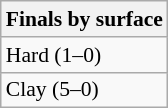<table class=wikitable style=font-size:90%>
<tr>
<th>Finals by surface</th>
</tr>
<tr>
<td>Hard (1–0)</td>
</tr>
<tr>
<td>Clay (5–0)</td>
</tr>
</table>
